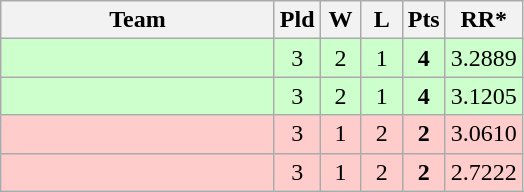<table class="wikitable" border="1" style="text-align:center;">
<tr>
<th width=175>Team</th>
<th width=20 abbr="Played">Pld</th>
<th width=20 abbr="Won">W</th>
<th width=20 abbr="Lost">L</th>
<th width=20 abbr="Points">Pts</th>
<th width=20 abbr="Run rate">RR*</th>
</tr>
<tr style="background:#cfc;">
<td style="text-align:left;"></td>
<td>3</td>
<td>2</td>
<td>1</td>
<td><strong>4</strong></td>
<td>3.2889</td>
</tr>
<tr style="background:#cfc;">
<td style="text-align:left;"></td>
<td>3</td>
<td>2</td>
<td>1</td>
<td><strong>4</strong></td>
<td>3.1205</td>
</tr>
<tr style="background:#fcc;">
<td style="text-align:left;"></td>
<td>3</td>
<td>1</td>
<td>2</td>
<td><strong>2</strong></td>
<td>3.0610</td>
</tr>
<tr style="background:#fcc;">
<td style="text-align:left;"></td>
<td>3</td>
<td>1</td>
<td>2</td>
<td><strong>2</strong></td>
<td>2.7222</td>
</tr>
</table>
